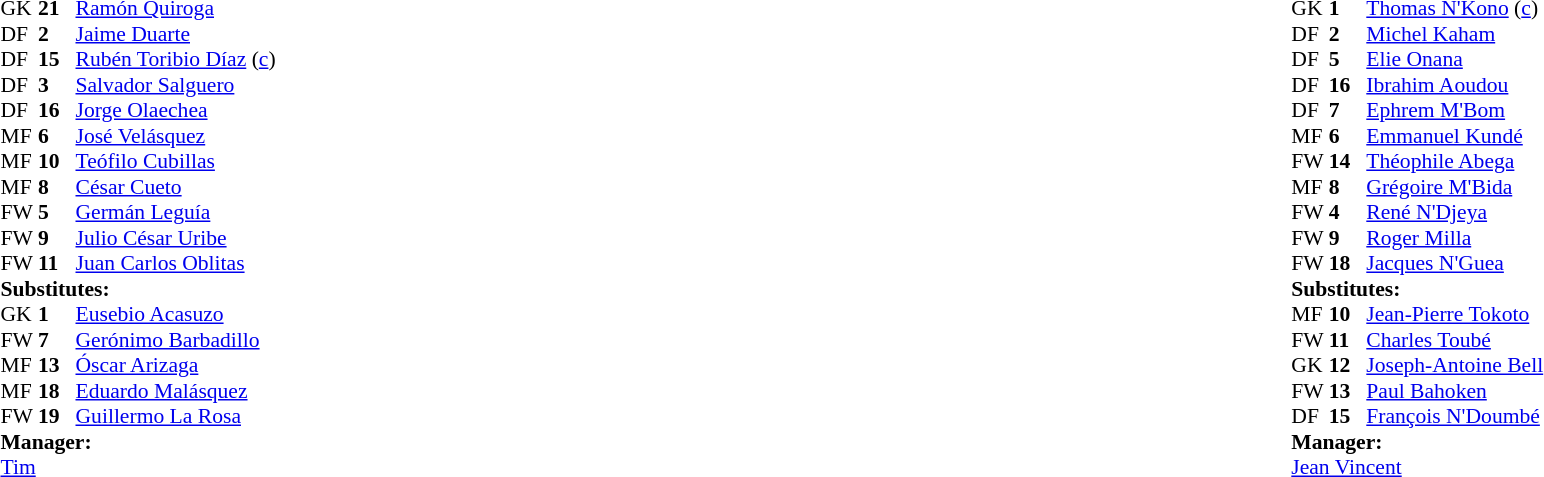<table width="100%">
<tr>
<td valign="top" width="50%"><br><table style="font-size: 90%" cellspacing="0" cellpadding="0">
<tr>
<th width="25"></th>
<th width="25"></th>
</tr>
<tr>
<td>GK</td>
<td><strong>21</strong></td>
<td><a href='#'>Ramón Quiroga</a></td>
</tr>
<tr>
<td>DF</td>
<td><strong>2</strong></td>
<td><a href='#'>Jaime Duarte</a></td>
</tr>
<tr>
<td>DF</td>
<td><strong>15</strong></td>
<td><a href='#'>Rubén Toribio Díaz</a> (<a href='#'>c</a>)</td>
</tr>
<tr>
<td>DF</td>
<td><strong>3</strong></td>
<td><a href='#'>Salvador Salguero</a></td>
</tr>
<tr>
<td>DF</td>
<td><strong>16</strong></td>
<td><a href='#'>Jorge Olaechea</a></td>
</tr>
<tr>
<td>MF</td>
<td><strong>6</strong></td>
<td><a href='#'>José Velásquez</a></td>
</tr>
<tr>
<td>MF</td>
<td><strong>10</strong></td>
<td><a href='#'>Teófilo Cubillas</a></td>
<td></td>
<td></td>
</tr>
<tr>
<td>MF</td>
<td><strong>8</strong></td>
<td><a href='#'>César Cueto</a></td>
</tr>
<tr>
<td>FW</td>
<td><strong>5</strong></td>
<td><a href='#'>Germán Leguía</a></td>
<td></td>
<td></td>
</tr>
<tr>
<td>FW</td>
<td><strong>9</strong></td>
<td><a href='#'>Julio César Uribe</a></td>
</tr>
<tr>
<td>FW</td>
<td><strong>11</strong></td>
<td><a href='#'>Juan Carlos Oblitas</a></td>
</tr>
<tr>
<td colspan=3><strong>Substitutes:</strong></td>
</tr>
<tr>
<td>GK</td>
<td><strong>1</strong></td>
<td><a href='#'>Eusebio Acasuzo</a></td>
</tr>
<tr>
<td>FW</td>
<td><strong>7</strong></td>
<td><a href='#'>Gerónimo Barbadillo</a></td>
<td></td>
<td></td>
</tr>
<tr>
<td>MF</td>
<td><strong>13</strong></td>
<td><a href='#'>Óscar Arizaga</a></td>
</tr>
<tr>
<td>MF</td>
<td><strong>18</strong></td>
<td><a href='#'>Eduardo Malásquez</a></td>
</tr>
<tr>
<td>FW</td>
<td><strong>19</strong></td>
<td><a href='#'>Guillermo La Rosa</a></td>
<td></td>
<td></td>
</tr>
<tr>
<td colspan=3><strong>Manager:</strong></td>
</tr>
<tr>
<td colspan=3> <a href='#'>Tim</a></td>
</tr>
</table>
</td>
<td valign="top" width="50%"><br><table style="font-size: 90%" cellspacing="0" cellpadding="0" align="center">
<tr>
<th width=25></th>
<th width=25></th>
</tr>
<tr>
<td>GK</td>
<td><strong>1</strong></td>
<td><a href='#'>Thomas N'Kono</a> (<a href='#'>c</a>)</td>
<td></td>
</tr>
<tr>
<td>DF</td>
<td><strong>2</strong></td>
<td><a href='#'>Michel Kaham</a></td>
</tr>
<tr>
<td>DF</td>
<td><strong>5</strong></td>
<td><a href='#'>Elie Onana</a></td>
</tr>
<tr>
<td>DF</td>
<td><strong>16</strong></td>
<td><a href='#'>Ibrahim Aoudou</a></td>
</tr>
<tr>
<td>DF</td>
<td><strong>7</strong></td>
<td><a href='#'>Ephrem M'Bom</a></td>
</tr>
<tr>
<td>MF</td>
<td><strong>6</strong></td>
<td><a href='#'>Emmanuel Kundé</a></td>
</tr>
<tr>
<td>FW</td>
<td><strong>14</strong></td>
<td><a href='#'>Théophile Abega</a></td>
</tr>
<tr>
<td>MF</td>
<td><strong>8</strong></td>
<td><a href='#'>Grégoire M'Bida</a></td>
</tr>
<tr>
<td>FW</td>
<td><strong>4</strong></td>
<td><a href='#'>René N'Djeya</a></td>
</tr>
<tr>
<td>FW</td>
<td><strong>9</strong></td>
<td><a href='#'>Roger Milla</a></td>
<td></td>
<td></td>
</tr>
<tr>
<td>FW</td>
<td><strong>18</strong></td>
<td><a href='#'>Jacques N'Guea</a></td>
<td></td>
<td></td>
</tr>
<tr>
<td colspan=3><strong>Substitutes:</strong></td>
</tr>
<tr>
<td>MF</td>
<td><strong>10</strong></td>
<td><a href='#'>Jean-Pierre Tokoto</a></td>
<td></td>
<td></td>
</tr>
<tr>
<td>FW</td>
<td><strong>11</strong></td>
<td><a href='#'>Charles Toubé</a></td>
</tr>
<tr>
<td>GK</td>
<td><strong>12</strong></td>
<td><a href='#'>Joseph-Antoine Bell</a></td>
</tr>
<tr>
<td>FW</td>
<td><strong>13</strong></td>
<td><a href='#'>Paul Bahoken</a></td>
<td></td>
<td></td>
</tr>
<tr>
<td>DF</td>
<td><strong>15</strong></td>
<td><a href='#'>François N'Doumbé</a></td>
</tr>
<tr>
<td colspan=3><strong>Manager:</strong></td>
</tr>
<tr>
<td colspan=3> <a href='#'>Jean Vincent</a></td>
</tr>
</table>
</td>
</tr>
</table>
